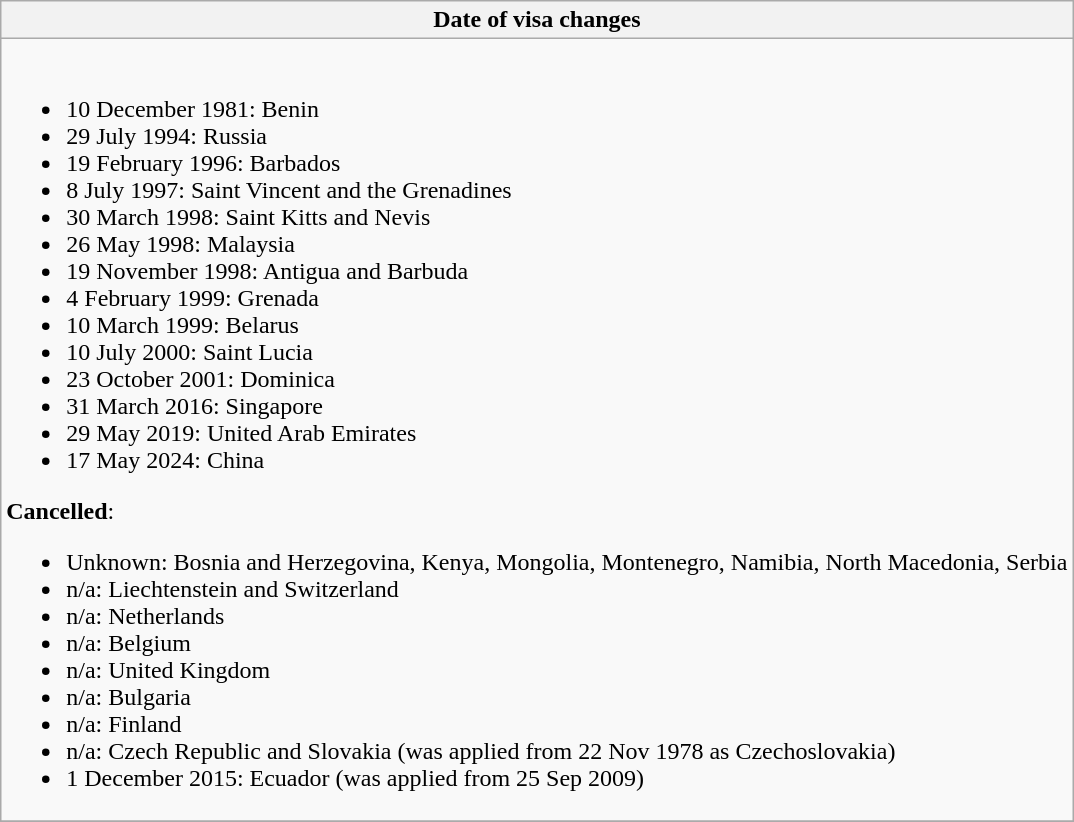<table class="wikitable collapsible collapsed">
<tr>
<th style="width:100%;";">Date of visa changes</th>
</tr>
<tr>
<td><br><ul><li>10 December 1981: Benin</li><li>29 July 1994: Russia</li><li>19 February 1996: Barbados</li><li>8 July 1997: Saint Vincent and the Grenadines</li><li>30 March 1998: Saint Kitts and Nevis</li><li>26 May 1998: Malaysia</li><li>19 November 1998: Antigua and Barbuda</li><li>4 February 1999: Grenada</li><li>10 March 1999: Belarus</li><li>10 July 2000: Saint Lucia</li><li>23 October 2001: Dominica</li><li>31 March 2016: Singapore</li><li>29 May 2019: United Arab Emirates</li><li>17 May 2024: China</li></ul><strong>Cancelled</strong>:<ul><li>Unknown: Bosnia and Herzegovina, Kenya, Mongolia, Montenegro, Namibia, North Macedonia, Serbia</li><li>n/a: Liechtenstein and Switzerland</li><li>n/a: Netherlands</li><li>n/a: Belgium</li><li>n/a: United Kingdom</li><li>n/a: Bulgaria</li><li>n/a: Finland</li><li>n/a: Czech Republic and Slovakia (was applied from 22 Nov 1978 as Czechoslovakia)</li><li>1 December 2015: Ecuador (was applied from 25 Sep 2009)</li></ul></td>
</tr>
<tr>
</tr>
</table>
